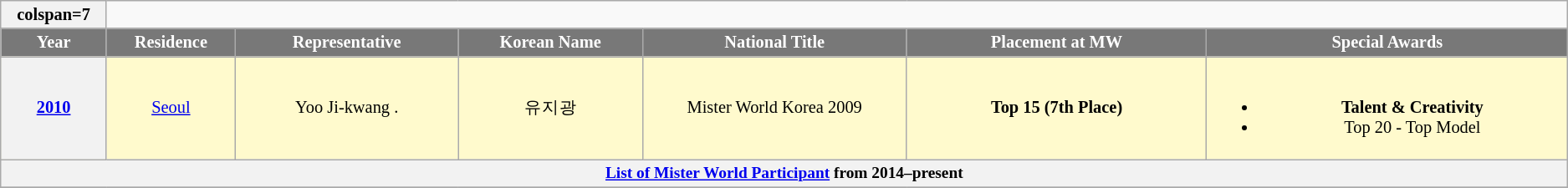<table class="wikitable sortable" style="font-size: 85%; text-align:center">
<tr>
<th>colspan=7 </th>
</tr>
<tr>
<th width="80" style="background-color:#787878;color:#FFFFFF;">Year</th>
<th width="100" style="background-color:#787878;color:#FFFFFF;">Residence</th>
<th width="180" style="background-color:#787878;color:#FFFFFF;">Representative</th>
<th width="150" style="background-color:#787878;color:#FFFFFF;">Korean Name</th>
<th width="220" style="background-color:#787878;color:#FFFFFF;">National Title</th>
<th width="250" style="background-color:#787878;color:#FFFFFF;">Placement at MW</th>
<th width="300" style="background-color:#787878;color:#FFFFFF;">Special Awards</th>
</tr>
<tr style="background-color:#FFFACD;">
<th><a href='#'>2010</a></th>
<td><a href='#'>Seoul</a></td>
<td>Yoo Ji-kwang .</td>
<td>유지광</td>
<td>Mister World Korea 2009</td>
<td><strong>Top 15 (7th Place)</strong></td>
<td><br><ul><li><strong>Talent & Creativity</strong></li><li>Top 20 - Top Model</li></ul></td>
</tr>
<tr>
<th colspan="8" style="font-size:95%;"><a href='#'>List of Mister World Participant</a> from 2014–present</th>
</tr>
<tr>
</tr>
</table>
